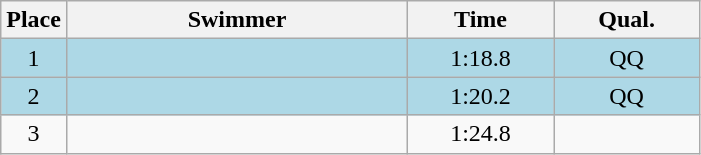<table class=wikitable style="text-align:center">
<tr>
<th>Place</th>
<th width=220>Swimmer</th>
<th width=90>Time</th>
<th width=90>Qual.</th>
</tr>
<tr bgcolor=lightblue>
<td>1</td>
<td align=left></td>
<td>1:18.8</td>
<td>QQ</td>
</tr>
<tr bgcolor=lightblue>
<td>2</td>
<td align=left></td>
<td>1:20.2</td>
<td>QQ</td>
</tr>
<tr>
<td>3</td>
<td align=left></td>
<td>1:24.8</td>
<td></td>
</tr>
</table>
